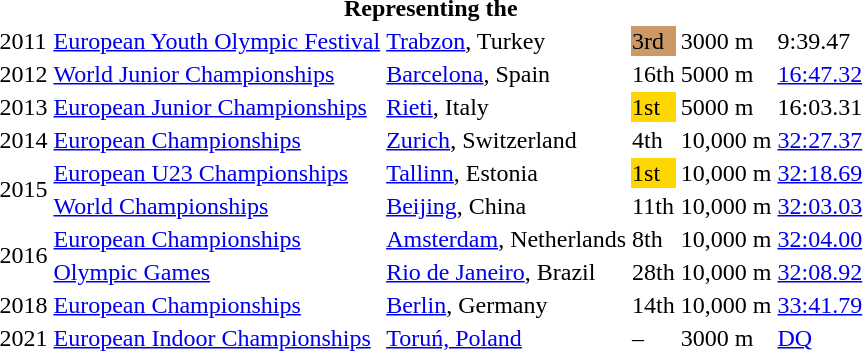<table>
<tr>
<th colspan="6">Representing the </th>
</tr>
<tr>
<td>2011</td>
<td><a href='#'>European Youth Olympic Festival</a></td>
<td><a href='#'>Trabzon</a>, Turkey</td>
<td bgcolor=cc9966>3rd</td>
<td>3000 m</td>
<td>9:39.47</td>
</tr>
<tr>
<td>2012</td>
<td><a href='#'>World Junior Championships</a></td>
<td><a href='#'>Barcelona</a>, Spain</td>
<td>16th</td>
<td>5000 m</td>
<td><a href='#'>16:47.32</a></td>
</tr>
<tr>
<td>2013</td>
<td><a href='#'>European Junior Championships</a></td>
<td><a href='#'>Rieti</a>, Italy</td>
<td bgcolor=gold>1st</td>
<td>5000 m</td>
<td>16:03.31</td>
</tr>
<tr>
<td>2014</td>
<td><a href='#'>European Championships</a></td>
<td><a href='#'>Zurich</a>, Switzerland</td>
<td>4th</td>
<td>10,000 m</td>
<td><a href='#'>32:27.37</a></td>
</tr>
<tr>
<td rowspan=2>2015</td>
<td><a href='#'>European U23 Championships</a></td>
<td><a href='#'>Tallinn</a>, Estonia</td>
<td bgcolor=gold>1st</td>
<td>10,000 m</td>
<td><a href='#'>32:18.69</a></td>
</tr>
<tr>
<td><a href='#'>World Championships</a></td>
<td><a href='#'>Beijing</a>, China</td>
<td>11th</td>
<td>10,000 m</td>
<td><a href='#'>32:03.03</a></td>
</tr>
<tr>
<td rowspan=2>2016</td>
<td><a href='#'>European Championships</a></td>
<td><a href='#'>Amsterdam</a>, Netherlands</td>
<td>8th</td>
<td>10,000 m</td>
<td><a href='#'>32:04.00</a></td>
</tr>
<tr>
<td><a href='#'>Olympic Games</a></td>
<td><a href='#'>Rio de Janeiro</a>, Brazil</td>
<td>28th</td>
<td>10,000 m</td>
<td><a href='#'>32:08.92</a></td>
</tr>
<tr>
<td>2018</td>
<td><a href='#'>European Championships</a></td>
<td><a href='#'>Berlin</a>, Germany</td>
<td>14th</td>
<td>10,000 m</td>
<td><a href='#'>33:41.79</a></td>
</tr>
<tr>
<td>2021</td>
<td><a href='#'>European Indoor Championships</a></td>
<td><a href='#'>Toruń, Poland</a></td>
<td>–</td>
<td>3000 m</td>
<td><a href='#'>DQ</a></td>
</tr>
</table>
